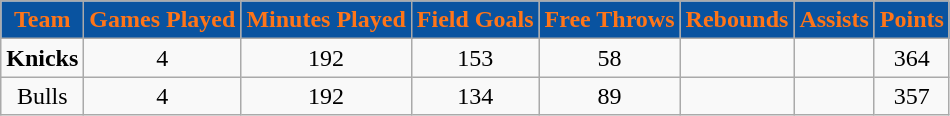<table class="wikitable">
<tr>
<th style="color:#FF7518; background:#0953a0;">Team</th>
<th style="color:#FF7518; background:#0953a0;">Games Played</th>
<th style="color:#FF7518; background:#0953a0;">Minutes Played</th>
<th style="color:#FF7518; background:#0953a0;">Field Goals</th>
<th style="color:#FF7518; background:#0953a0;">Free Throws</th>
<th style="color:#FF7518; background:#0953a0;">Rebounds</th>
<th style="color:#FF7518; background:#0953a0;">Assists</th>
<th style="color:#FF7518; background:#0953a0;">Points</th>
</tr>
<tr align="center">
<td><strong>Knicks</strong></td>
<td>4</td>
<td>192</td>
<td>153</td>
<td>58</td>
<td></td>
<td></td>
<td>364</td>
</tr>
<tr align="center">
<td>Bulls</td>
<td>4</td>
<td>192</td>
<td>134</td>
<td>89</td>
<td></td>
<td></td>
<td>357</td>
</tr>
</table>
